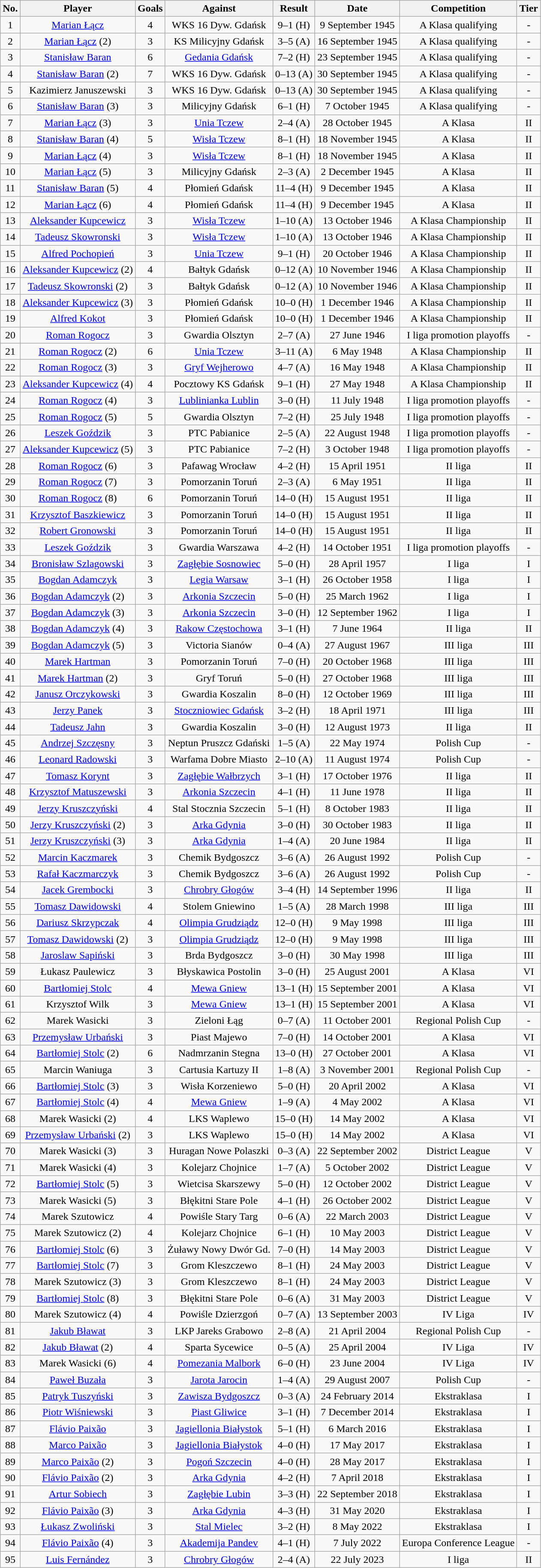<table class="wikitable" style="text-align: center">
<tr>
<th>No.</th>
<th>Player</th>
<th>Goals</th>
<th>Against</th>
<th>Result</th>
<th>Date</th>
<th>Competition</th>
<th>Tier</th>
</tr>
<tr>
<td>1</td>
<td><a href='#'>Marian Łącz</a></td>
<td>4</td>
<td>WKS 16 Dyw. Gdańsk</td>
<td>9–1 (H)</td>
<td>9 September 1945</td>
<td>A Klasa qualifying</td>
<td>-</td>
</tr>
<tr>
<td>2</td>
<td><a href='#'>Marian Łącz</a> (2)</td>
<td>3</td>
<td>KS Milicyjny Gdańsk</td>
<td>3–5 (A)</td>
<td>16 September 1945</td>
<td>A Klasa qualifying</td>
<td>-</td>
</tr>
<tr>
<td>3</td>
<td><a href='#'>Stanisław Baran</a></td>
<td>6</td>
<td><a href='#'>Gedania Gdańsk</a></td>
<td>7–2 (H)</td>
<td>23 September 1945</td>
<td>A Klasa qualifying</td>
<td>-</td>
</tr>
<tr>
<td>4</td>
<td><a href='#'>Stanisław Baran</a> (2)</td>
<td>7</td>
<td>WKS 16 Dyw. Gdańsk</td>
<td>0–13 (A)</td>
<td>30 September 1945</td>
<td>A Klasa qualifying</td>
<td>-</td>
</tr>
<tr>
<td>5</td>
<td>Kazimierz Januszewski</td>
<td>3</td>
<td>WKS 16 Dyw. Gdańsk</td>
<td>0–13 (A)</td>
<td>30 September 1945</td>
<td>A Klasa qualifying</td>
<td>-</td>
</tr>
<tr>
<td>6</td>
<td><a href='#'>Stanisław Baran</a> (3)</td>
<td>3</td>
<td>Milicyjny Gdańsk</td>
<td>6–1 (H)</td>
<td>7 October 1945</td>
<td>A Klasa qualifying</td>
<td>-</td>
</tr>
<tr>
<td>7</td>
<td><a href='#'>Marian Łącz</a> (3)</td>
<td>3</td>
<td><a href='#'>Unia Tczew</a></td>
<td>2–4 (A)</td>
<td>28 October 1945</td>
<td>A Klasa</td>
<td>II</td>
</tr>
<tr>
<td>8</td>
<td><a href='#'>Stanisław Baran</a> (4)</td>
<td>5</td>
<td><a href='#'>Wisła Tczew</a></td>
<td>8–1 (H)</td>
<td>18 November 1945</td>
<td>A Klasa</td>
<td>II</td>
</tr>
<tr>
<td>9</td>
<td><a href='#'>Marian Łącz</a> (4)</td>
<td>3</td>
<td><a href='#'>Wisła Tczew</a></td>
<td>8–1 (H)</td>
<td>18 November 1945</td>
<td>A Klasa</td>
<td>II</td>
</tr>
<tr>
<td>10</td>
<td><a href='#'>Marian Łącz</a> (5)</td>
<td>3</td>
<td>Milicyjny Gdańsk</td>
<td>2–3 (A)</td>
<td>2 December 1945</td>
<td>A Klasa</td>
<td>II</td>
</tr>
<tr>
<td>11</td>
<td><a href='#'>Stanisław Baran</a> (5)</td>
<td>4</td>
<td>Płomień Gdańsk</td>
<td>11–4 (H)</td>
<td>9 December 1945</td>
<td>A Klasa</td>
<td>II</td>
</tr>
<tr>
<td>12</td>
<td><a href='#'>Marian Łącz</a> (6)</td>
<td>4</td>
<td>Płomień Gdańsk</td>
<td>11–4 (H)</td>
<td>9 December 1945</td>
<td>A Klasa</td>
<td>II</td>
</tr>
<tr>
<td>13</td>
<td><a href='#'>Aleksander Kupcewicz</a></td>
<td>3</td>
<td><a href='#'>Wisła Tczew</a></td>
<td>1–10 (A)</td>
<td>13 October 1946</td>
<td>A Klasa Championship</td>
<td>II</td>
</tr>
<tr>
<td>14</td>
<td><a href='#'>Tadeusz Skowronski</a></td>
<td>3</td>
<td><a href='#'>Wisła Tczew</a></td>
<td>1–10 (A)</td>
<td>13 October 1946</td>
<td>A Klasa Championship</td>
<td>II</td>
</tr>
<tr>
<td>15</td>
<td><a href='#'>Alfred Pochopień</a></td>
<td>3</td>
<td><a href='#'>Unia Tczew</a></td>
<td>9–1 (H)</td>
<td>20 October 1946</td>
<td>A Klasa Championship</td>
<td>II</td>
</tr>
<tr>
<td>16</td>
<td><a href='#'>Aleksander Kupcewicz</a> (2)</td>
<td>4</td>
<td>Bałtyk Gdańsk</td>
<td>0–12 (A)</td>
<td>10 November 1946</td>
<td>A Klasa Championship</td>
<td>II</td>
</tr>
<tr>
<td>17</td>
<td><a href='#'>Tadeusz Skowronski</a> (2)</td>
<td>3</td>
<td>Bałtyk Gdańsk</td>
<td>0–12 (A)</td>
<td>10 November 1946</td>
<td>A Klasa Championship</td>
<td>II</td>
</tr>
<tr>
<td>18</td>
<td><a href='#'>Aleksander Kupcewicz</a> (3)</td>
<td>3</td>
<td>Płomień Gdańsk</td>
<td>10–0 (H)</td>
<td>1 December 1946</td>
<td>A Klasa Championship</td>
<td>II</td>
</tr>
<tr>
<td>19</td>
<td><a href='#'>Alfred Kokot</a></td>
<td>3</td>
<td>Płomień Gdańsk</td>
<td>10–0 (H)</td>
<td>1 December 1946</td>
<td>A Klasa Championship</td>
<td>II</td>
</tr>
<tr>
<td>20</td>
<td><a href='#'>Roman Rogocz</a></td>
<td>3</td>
<td>Gwardia Olsztyn</td>
<td>2–7 (A)</td>
<td>27 June 1946</td>
<td>I liga promotion playoffs</td>
<td>-</td>
</tr>
<tr>
<td>21</td>
<td><a href='#'>Roman Rogocz</a> (2)</td>
<td>6</td>
<td><a href='#'>Unia Tczew</a></td>
<td>3–11 (A)</td>
<td>6 May 1948</td>
<td>A Klasa Championship</td>
<td>II</td>
</tr>
<tr>
<td>22</td>
<td><a href='#'>Roman Rogocz</a> (3)</td>
<td>3</td>
<td><a href='#'>Gryf Wejherowo</a></td>
<td>4–7 (A)</td>
<td>16 May 1948</td>
<td>A Klasa Championship</td>
<td>II</td>
</tr>
<tr>
<td>23</td>
<td><a href='#'>Aleksander Kupcewicz</a> (4)</td>
<td>4</td>
<td>Pocztowy KS Gdańsk</td>
<td>9–1 (H)</td>
<td>27 May 1948</td>
<td>A Klasa Championship</td>
<td>II</td>
</tr>
<tr>
<td>24</td>
<td><a href='#'>Roman Rogocz</a> (4)</td>
<td>3</td>
<td><a href='#'>Lublinianka Lublin</a></td>
<td>3–0 (H)</td>
<td>11 July 1948</td>
<td>I liga promotion playoffs</td>
<td>-</td>
</tr>
<tr>
<td>25</td>
<td><a href='#'>Roman Rogocz</a> (5)</td>
<td>5</td>
<td>Gwardia Olsztyn</td>
<td>7–2 (H)</td>
<td>25 July 1948</td>
<td>I liga promotion playoffs</td>
<td>-</td>
</tr>
<tr>
<td>26</td>
<td><a href='#'>Leszek Goździk</a></td>
<td>3</td>
<td>PTC Pabianice</td>
<td>2–5 (A)</td>
<td>22 August 1948</td>
<td>I liga promotion playoffs</td>
<td>-</td>
</tr>
<tr>
<td>27</td>
<td><a href='#'>Aleksander Kupcewicz</a> (5)</td>
<td>3</td>
<td>PTC Pabianice</td>
<td>7–2 (H)</td>
<td>3 October 1948</td>
<td>I liga promotion playoffs</td>
<td>-</td>
</tr>
<tr>
<td>28</td>
<td><a href='#'>Roman Rogocz</a> (6)</td>
<td>3</td>
<td>Pafawag Wrocław</td>
<td>4–2 (H)</td>
<td>15 April 1951</td>
<td>II liga</td>
<td>II</td>
</tr>
<tr>
<td>29</td>
<td><a href='#'>Roman Rogocz</a> (7)</td>
<td>3</td>
<td>Pomorzanin Toruń</td>
<td>2–3 (A)</td>
<td>6 May 1951</td>
<td>II liga</td>
<td>II</td>
</tr>
<tr>
<td>30</td>
<td><a href='#'>Roman Rogocz</a> (8)</td>
<td>6</td>
<td>Pomorzanin Toruń</td>
<td>14–0 (H)</td>
<td>15 August 1951</td>
<td>II liga</td>
<td>II</td>
</tr>
<tr>
<td>31</td>
<td><a href='#'>Krzysztof Baszkiewicz</a></td>
<td>3</td>
<td>Pomorzanin Toruń</td>
<td>14–0 (H)</td>
<td>15 August 1951</td>
<td>II liga</td>
<td>II</td>
</tr>
<tr>
<td>32</td>
<td><a href='#'>Robert Gronowski</a></td>
<td>3</td>
<td>Pomorzanin Toruń</td>
<td>14–0 (H)</td>
<td>15 August 1951</td>
<td>II liga</td>
<td>II</td>
</tr>
<tr>
<td>33</td>
<td><a href='#'>Leszek Goździk</a></td>
<td>3</td>
<td>Gwardia Warszawa</td>
<td>4–2 (H)</td>
<td>14 October 1951</td>
<td>I liga promotion playoffs</td>
<td>-</td>
</tr>
<tr>
<td>34</td>
<td><a href='#'>Bronisław Szlagowski</a></td>
<td>3</td>
<td><a href='#'>Zagłębie Sosnowiec</a></td>
<td>5–0 (H)</td>
<td>28 April 1957</td>
<td>I liga</td>
<td>I</td>
</tr>
<tr>
<td>35</td>
<td><a href='#'>Bogdan Adamczyk</a></td>
<td>3</td>
<td><a href='#'>Legia Warsaw</a></td>
<td>3–1 (H)</td>
<td>26 October 1958</td>
<td>I liga</td>
<td>I</td>
</tr>
<tr>
<td>36</td>
<td><a href='#'>Bogdan Adamczyk</a> (2)</td>
<td>3</td>
<td><a href='#'>Arkonia Szczecin</a></td>
<td>5–0 (H)</td>
<td>25 March 1962</td>
<td>I liga</td>
<td>I</td>
</tr>
<tr>
<td>37</td>
<td><a href='#'>Bogdan Adamczyk</a> (3)</td>
<td>3</td>
<td><a href='#'>Arkonia Szczecin</a></td>
<td>3–0 (H)</td>
<td>12 September 1962</td>
<td>I liga</td>
<td>I</td>
</tr>
<tr>
<td>38</td>
<td><a href='#'>Bogdan Adamczyk</a> (4)</td>
<td>3</td>
<td><a href='#'>Rakow Częstochowa</a></td>
<td>3–1 (H)</td>
<td>7 June 1964</td>
<td>II liga</td>
<td>II</td>
</tr>
<tr>
<td>39</td>
<td><a href='#'>Bogdan Adamczyk</a> (5)</td>
<td>3</td>
<td>Victoria Sianów</td>
<td>0–4 (A)</td>
<td>27 August 1967</td>
<td>III liga</td>
<td>III</td>
</tr>
<tr>
<td>40</td>
<td><a href='#'>Marek Hartman</a></td>
<td>3</td>
<td>Pomorzanin Toruń</td>
<td>7–0 (H)</td>
<td>20 October 1968</td>
<td>III liga</td>
<td>III</td>
</tr>
<tr>
<td>41</td>
<td><a href='#'>Marek Hartman</a> (2)</td>
<td>3</td>
<td>Gryf Toruń</td>
<td>5–0 (H)</td>
<td>27 October 1968</td>
<td>III liga</td>
<td>III</td>
</tr>
<tr>
<td>42</td>
<td><a href='#'>Janusz Orczykowski</a></td>
<td>3</td>
<td>Gwardia Koszalin</td>
<td>8–0 (H)</td>
<td>12 October 1969</td>
<td>III liga</td>
<td>III</td>
</tr>
<tr>
<td>43</td>
<td><a href='#'>Jerzy Panek</a></td>
<td>3</td>
<td><a href='#'>Stoczniowiec Gdańsk</a></td>
<td>3–2 (H)</td>
<td>18 April 1971</td>
<td>III liga</td>
<td>III</td>
</tr>
<tr>
<td>44</td>
<td><a href='#'>Tadeusz Jahn</a></td>
<td>3</td>
<td>Gwardia Koszalin</td>
<td>3–0 (H)</td>
<td>12 August 1973</td>
<td>II liga</td>
<td>II</td>
</tr>
<tr>
<td>45</td>
<td><a href='#'>Andrzej Szczęsny</a></td>
<td>3</td>
<td>Neptun Pruszcz Gdański</td>
<td>1–5 (A)</td>
<td>22 May 1974</td>
<td>Polish Cup</td>
<td>-</td>
</tr>
<tr>
<td>46</td>
<td><a href='#'>Leonard Radowski</a></td>
<td>3</td>
<td>Warfama Dobre Miasto</td>
<td>2–10 (A)</td>
<td>11 August 1974</td>
<td>Polish Cup</td>
<td>-</td>
</tr>
<tr>
<td>47</td>
<td><a href='#'>Tomasz Korynt</a></td>
<td>3</td>
<td><a href='#'>Zagłębie Wałbrzych</a></td>
<td>3–1 (H)</td>
<td>17 October 1976</td>
<td>II liga</td>
<td>II</td>
</tr>
<tr>
<td>48</td>
<td><a href='#'>Krzysztof Matuszewski</a></td>
<td>3</td>
<td><a href='#'>Arkonia Szczecin</a></td>
<td>4–1 (H)</td>
<td>11 June 1978</td>
<td>II liga</td>
<td>II</td>
</tr>
<tr>
<td>49</td>
<td><a href='#'>Jerzy Kruszczyński</a></td>
<td>4</td>
<td>Stal Stocznia Szczecin</td>
<td>5–1 (H)</td>
<td>8 October 1983</td>
<td>II liga</td>
<td>II</td>
</tr>
<tr>
<td>50</td>
<td><a href='#'>Jerzy Kruszczyński</a> (2)</td>
<td>3</td>
<td><a href='#'>Arka Gdynia</a></td>
<td>3–0 (H)</td>
<td>30 October 1983</td>
<td>II liga</td>
<td>II</td>
</tr>
<tr>
<td>51</td>
<td><a href='#'>Jerzy Kruszczyński</a> (3)</td>
<td>3</td>
<td><a href='#'>Arka Gdynia</a></td>
<td>1–4 (A)</td>
<td>20 June 1984</td>
<td>II liga</td>
<td>II</td>
</tr>
<tr>
<td>52</td>
<td><a href='#'>Marcin Kaczmarek</a></td>
<td>3</td>
<td>Chemik Bydgoszcz</td>
<td>3–6 (A)</td>
<td>26 August 1992</td>
<td>Polish Cup</td>
<td>-</td>
</tr>
<tr>
<td>53</td>
<td><a href='#'>Rafał Kaczmarczyk</a></td>
<td>3</td>
<td>Chemik Bydgoszcz</td>
<td>3–6 (A)</td>
<td>26 August 1992</td>
<td>Polish Cup</td>
<td>-</td>
</tr>
<tr>
<td>54</td>
<td><a href='#'>Jacek Grembocki</a></td>
<td>3</td>
<td><a href='#'>Chrobry Głogów</a></td>
<td>3–4 (H)</td>
<td>14 September 1996</td>
<td>II liga</td>
<td>II</td>
</tr>
<tr>
<td>55</td>
<td><a href='#'>Tomasz Dawidowski</a></td>
<td>4</td>
<td>Stolem Gniewino</td>
<td>1–5 (A)</td>
<td>28 March 1998</td>
<td>III liga</td>
<td>III</td>
</tr>
<tr>
<td>56</td>
<td><a href='#'>Dariusz Skrzypczak</a></td>
<td>4</td>
<td><a href='#'>Olimpia Grudziądz</a></td>
<td>12–0 (H)</td>
<td>9 May 1998</td>
<td>III liga</td>
<td>III</td>
</tr>
<tr>
<td>57</td>
<td><a href='#'>Tomasz Dawidowski</a> (2)</td>
<td>3</td>
<td><a href='#'>Olimpia Grudziądz</a></td>
<td>12–0 (H)</td>
<td>9 May 1998</td>
<td>III liga</td>
<td>III</td>
</tr>
<tr>
<td>58</td>
<td><a href='#'>Jaroslaw Sapiński</a></td>
<td>3</td>
<td>Brda Bydgoszcz</td>
<td>3–0 (H)</td>
<td>30 May 1998</td>
<td>III liga</td>
<td>III</td>
</tr>
<tr>
<td>59</td>
<td>Łukasz Paulewicz</td>
<td>3</td>
<td>Błyskawica Postolin</td>
<td>3–0 (H)</td>
<td>25 August 2001</td>
<td>A Klasa</td>
<td>VI</td>
</tr>
<tr>
<td>60</td>
<td><a href='#'>Bartłomiej Stolc</a></td>
<td>4</td>
<td><a href='#'>Mewa Gniew</a></td>
<td>13–1 (H)</td>
<td>15 September 2001</td>
<td>A Klasa</td>
<td>VI</td>
</tr>
<tr>
<td>61</td>
<td>Krzysztof Wilk</td>
<td>3</td>
<td><a href='#'>Mewa Gniew</a></td>
<td>13–1 (H)</td>
<td>15 September 2001</td>
<td>A Klasa</td>
<td>VI</td>
</tr>
<tr>
<td>62</td>
<td>Marek Wasicki</td>
<td>3</td>
<td>Zieloni Łąg</td>
<td>0–7 (A)</td>
<td>11 October 2001</td>
<td>Regional Polish Cup</td>
<td>-</td>
</tr>
<tr>
<td>63</td>
<td><a href='#'>Przemysław Urbański</a></td>
<td>3</td>
<td>Piast Majewo</td>
<td>7–0 (H)</td>
<td>14 October 2001</td>
<td>A Klasa</td>
<td>VI</td>
</tr>
<tr>
<td>64</td>
<td><a href='#'>Bartłomiej Stolc</a> (2)</td>
<td>6</td>
<td>Nadmrzanin Stegna</td>
<td>13–0 (H)</td>
<td>27 October 2001</td>
<td>A Klasa</td>
<td>VI</td>
</tr>
<tr>
<td>65</td>
<td>Marcin Waniuga</td>
<td>3</td>
<td>Cartusia Kartuzy II</td>
<td>1–8 (A)</td>
<td>3 November 2001</td>
<td>Regional Polish Cup</td>
<td>-</td>
</tr>
<tr>
<td>66</td>
<td><a href='#'>Bartłomiej Stolc</a> (3)</td>
<td>3</td>
<td>Wisła Korzeniewo</td>
<td>5–0 (H)</td>
<td>20 April 2002</td>
<td>A Klasa</td>
<td>VI</td>
</tr>
<tr>
<td>67</td>
<td><a href='#'>Bartłomiej Stolc</a> (4)</td>
<td>4</td>
<td><a href='#'>Mewa Gniew</a></td>
<td>1–9 (A)</td>
<td>4 May 2002</td>
<td>A Klasa</td>
<td>VI</td>
</tr>
<tr>
<td>68</td>
<td>Marek Wasicki (2)</td>
<td>4</td>
<td>LKS Waplewo</td>
<td>15–0 (H)</td>
<td>14 May 2002</td>
<td>A Klasa</td>
<td>VI</td>
</tr>
<tr>
<td>69</td>
<td><a href='#'>Przemysław Urbański</a> (2)</td>
<td>3</td>
<td>LKS Waplewo</td>
<td>15–0 (H)</td>
<td>14 May 2002</td>
<td>A Klasa</td>
<td>VI</td>
</tr>
<tr>
<td>70</td>
<td>Marek Wasicki (3)</td>
<td>3</td>
<td>Huragan Nowe Polaszki</td>
<td>0–3 (A)</td>
<td>22 September 2002</td>
<td>District League</td>
<td>V</td>
</tr>
<tr>
<td>71</td>
<td>Marek Wasicki (4)</td>
<td>3</td>
<td>Kolejarz Chojnice</td>
<td>1–7 (A)</td>
<td>5 October 2002</td>
<td>District League</td>
<td>V</td>
</tr>
<tr>
<td>72</td>
<td><a href='#'>Bartłomiej Stolc</a> (5)</td>
<td>3</td>
<td>Wietcisa Skarszewy</td>
<td>5–0 (H)</td>
<td>12 October 2002</td>
<td>District League</td>
<td>V</td>
</tr>
<tr>
<td>73</td>
<td>Marek Wasicki (5)</td>
<td>3</td>
<td>Błękitni Stare Pole</td>
<td>4–1 (H)</td>
<td>26 October 2002</td>
<td>District League</td>
<td>V</td>
</tr>
<tr>
<td>74</td>
<td>Marek Szutowicz</td>
<td>4</td>
<td>Powiśle Stary Targ</td>
<td>0–6 (A)</td>
<td>22 March 2003</td>
<td>District League</td>
<td>V</td>
</tr>
<tr>
<td>75</td>
<td>Marek Szutowicz (2)</td>
<td>4</td>
<td>Kolejarz Chojnice</td>
<td>6–1 (H)</td>
<td>10 May 2003</td>
<td>District League</td>
<td>V</td>
</tr>
<tr>
<td>76</td>
<td><a href='#'>Bartłomiej Stolc</a> (6)</td>
<td>3</td>
<td>Żuławy Nowy Dwór Gd.</td>
<td>7–0 (H)</td>
<td>14 May 2003</td>
<td>District League</td>
<td>V</td>
</tr>
<tr>
<td>77</td>
<td><a href='#'>Bartłomiej Stolc</a> (7)</td>
<td>3</td>
<td>Grom Kleszczewo</td>
<td>8–1 (H)</td>
<td>24 May 2003</td>
<td>District League</td>
<td>V</td>
</tr>
<tr>
<td>78</td>
<td>Marek Szutowicz (3)</td>
<td>3</td>
<td>Grom Kleszczewo</td>
<td>8–1 (H)</td>
<td>24 May 2003</td>
<td>District League</td>
<td>V</td>
</tr>
<tr>
<td>79</td>
<td><a href='#'>Bartłomiej Stolc</a> (8)</td>
<td>3</td>
<td>Błękitni Stare Pole</td>
<td>0–6 (A)</td>
<td>31 May 2003</td>
<td>District League</td>
<td>V</td>
</tr>
<tr>
<td>80</td>
<td>Marek Szutowicz (4)</td>
<td>4</td>
<td>Powiśle Dzierzgoń</td>
<td>0–7 (A)</td>
<td>13 September 2003</td>
<td>IV Liga</td>
<td>IV</td>
</tr>
<tr>
<td>81</td>
<td><a href='#'>Jakub Bławat</a></td>
<td>3</td>
<td>LKP Jareks Grabowo</td>
<td>2–8 (A)</td>
<td>21 April 2004</td>
<td>Regional Polish Cup</td>
<td>-</td>
</tr>
<tr>
<td>82</td>
<td><a href='#'>Jakub Bławat</a> (2)</td>
<td>4</td>
<td>Sparta Sycewice</td>
<td>0–5 (A)</td>
<td>25 April 2004</td>
<td>IV Liga</td>
<td>IV</td>
</tr>
<tr>
<td>83</td>
<td>Marek Wasicki (6)</td>
<td>4</td>
<td><a href='#'>Pomezania Malbork</a></td>
<td>6–0 (H)</td>
<td>23 June 2004</td>
<td>IV Liga</td>
<td>IV</td>
</tr>
<tr>
<td>84</td>
<td><a href='#'>Paweł Buzała</a></td>
<td>3</td>
<td><a href='#'>Jarota Jarocin</a></td>
<td>1–4 (A)</td>
<td>29 August 2007</td>
<td>Polish Cup</td>
<td>-</td>
</tr>
<tr>
<td>85</td>
<td><a href='#'>Patryk Tuszyński</a></td>
<td>3</td>
<td><a href='#'>Zawisza Bydgoszcz</a></td>
<td>0–3 (A)</td>
<td>24 February 2014</td>
<td>Ekstraklasa</td>
<td>I</td>
</tr>
<tr>
<td>86</td>
<td><a href='#'>Piotr Wiśniewski</a></td>
<td>3</td>
<td><a href='#'>Piast Gliwice</a></td>
<td>3–1 (H)</td>
<td>7 December 2014</td>
<td>Ekstraklasa</td>
<td>I</td>
</tr>
<tr>
<td>87</td>
<td><a href='#'>Flávio Paixão</a></td>
<td>3</td>
<td><a href='#'>Jagiellonia Białystok</a></td>
<td>5–1 (H)</td>
<td>6 March 2016</td>
<td>Ekstraklasa</td>
<td>I</td>
</tr>
<tr>
<td>88</td>
<td><a href='#'>Marco Paixão</a></td>
<td>3</td>
<td><a href='#'>Jagiellonia Białystok</a></td>
<td>4–0 (H)</td>
<td>17 May 2017</td>
<td>Ekstraklasa</td>
<td>I</td>
</tr>
<tr>
<td>89</td>
<td><a href='#'>Marco Paixão</a> (2)</td>
<td>3</td>
<td><a href='#'>Pogoń Szczecin</a></td>
<td>4–0 (H)</td>
<td>28 May 2017</td>
<td>Ekstraklasa</td>
<td>I</td>
</tr>
<tr>
<td>90</td>
<td><a href='#'>Flávio Paixão</a> (2)</td>
<td>3</td>
<td><a href='#'>Arka Gdynia</a></td>
<td>4–2 (H)</td>
<td>7 April 2018</td>
<td>Ekstraklasa</td>
<td>I</td>
</tr>
<tr>
<td>91</td>
<td><a href='#'>Artur Sobiech</a></td>
<td>3</td>
<td><a href='#'>Zagłębie Lubin</a></td>
<td>3–3 (H)</td>
<td>22 September 2018</td>
<td>Ekstraklasa</td>
<td>I</td>
</tr>
<tr>
<td>92</td>
<td><a href='#'>Flávio Paixão</a> (3)</td>
<td>3</td>
<td><a href='#'>Arka Gdynia</a></td>
<td>4–3 (H)</td>
<td>31 May 2020</td>
<td>Ekstraklasa</td>
<td>I</td>
</tr>
<tr>
<td>93</td>
<td><a href='#'>Łukasz Zwoliński</a></td>
<td>3</td>
<td><a href='#'>Stal Mielec</a></td>
<td>3–2 (H)</td>
<td>8 May 2022</td>
<td>Ekstraklasa</td>
<td>I</td>
</tr>
<tr>
<td>94</td>
<td><a href='#'>Flávio Paixão</a> (4)</td>
<td>3</td>
<td><a href='#'>Akademija Pandev</a></td>
<td>4–1 (H)</td>
<td>7 July 2022</td>
<td>Europa Conference League</td>
<td>-</td>
</tr>
<tr>
<td>95</td>
<td><a href='#'>Luis Fernández</a></td>
<td>3</td>
<td><a href='#'>Chrobry Głogów</a></td>
<td>2–4 (A)</td>
<td>22 July 2023</td>
<td>I liga</td>
<td>II</td>
</tr>
</table>
